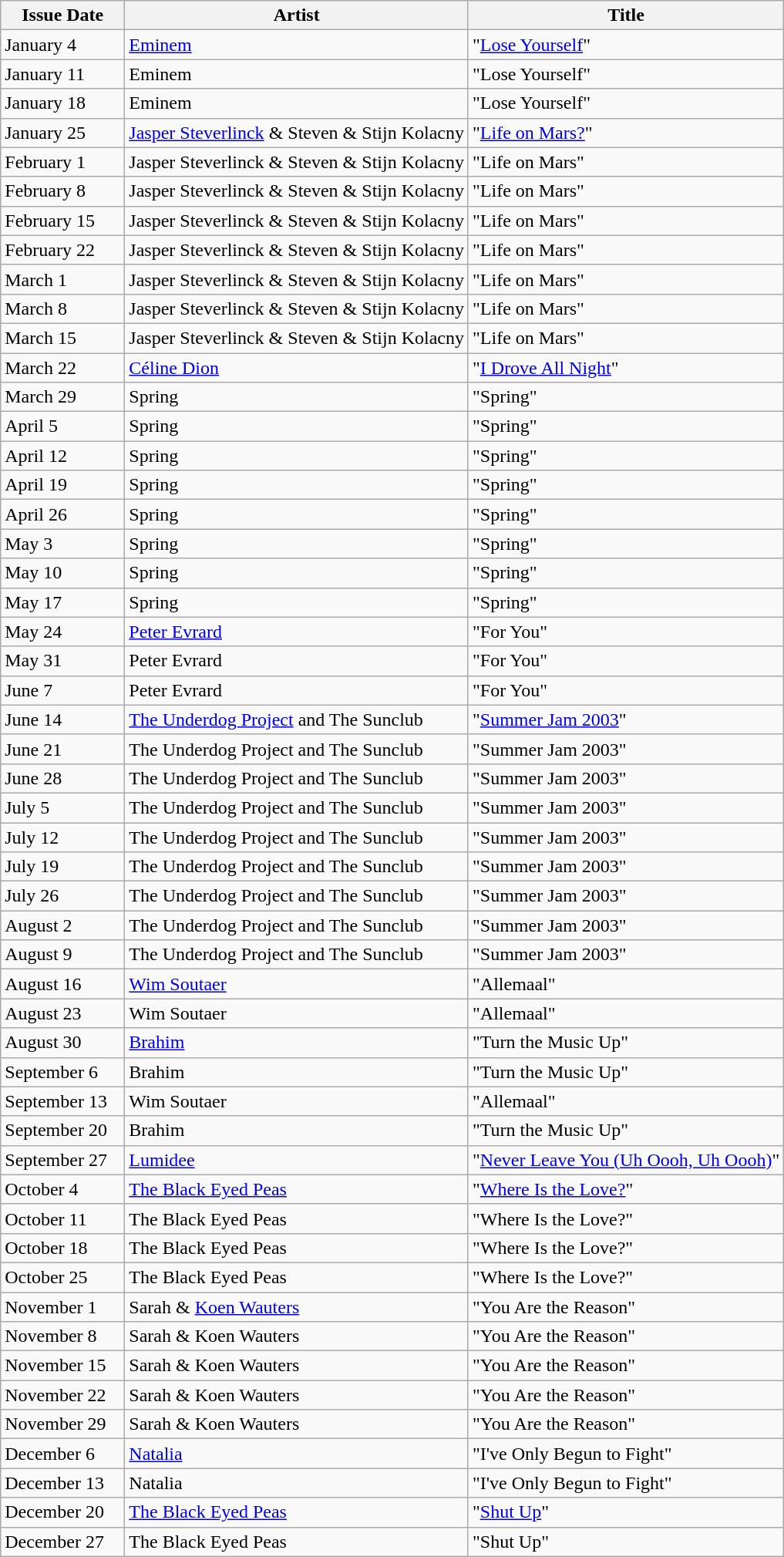<table class="wikitable">
<tr>
<th width="100px">Issue Date</th>
<th>Artist</th>
<th>Title</th>
</tr>
<tr>
<td>January 4</td>
<td><a href='#'>Eminem</a></td>
<td>"<a href='#'>Lose Yourself</a>"</td>
</tr>
<tr>
<td>January 11</td>
<td>Eminem</td>
<td>"Lose Yourself"</td>
</tr>
<tr>
<td>January 18</td>
<td>Eminem</td>
<td>"Lose Yourself"</td>
</tr>
<tr>
<td>January 25</td>
<td><a href='#'>Jasper Steverlinck</a> & Steven & Stijn Kolacny</td>
<td>"<a href='#'>Life on Mars?</a>"</td>
</tr>
<tr>
<td>February 1</td>
<td>Jasper Steverlinck & Steven & Stijn Kolacny</td>
<td>"Life on Mars"</td>
</tr>
<tr>
<td>February 8</td>
<td>Jasper Steverlinck & Steven & Stijn Kolacny</td>
<td>"Life on Mars"</td>
</tr>
<tr>
<td>February 15</td>
<td>Jasper Steverlinck & Steven & Stijn Kolacny</td>
<td>"Life on Mars"</td>
</tr>
<tr>
<td>February 22</td>
<td>Jasper Steverlinck & Steven & Stijn Kolacny</td>
<td>"Life on Mars"</td>
</tr>
<tr>
<td>March 1</td>
<td>Jasper Steverlinck & Steven & Stijn Kolacny</td>
<td>"Life on Mars"</td>
</tr>
<tr>
<td>March 8</td>
<td>Jasper Steverlinck & Steven & Stijn Kolacny</td>
<td>"Life on Mars"</td>
</tr>
<tr>
<td>March 15</td>
<td>Jasper Steverlinck & Steven & Stijn Kolacny</td>
<td>"Life on Mars"</td>
</tr>
<tr>
<td>March 22</td>
<td><a href='#'>Céline Dion</a></td>
<td>"<a href='#'>I Drove All Night</a>"</td>
</tr>
<tr>
<td>March 29</td>
<td>Spring</td>
<td>"Spring"</td>
</tr>
<tr>
<td>April 5</td>
<td>Spring</td>
<td>"Spring"</td>
</tr>
<tr>
<td>April 12</td>
<td>Spring</td>
<td>"Spring"</td>
</tr>
<tr>
<td>April 19</td>
<td>Spring</td>
<td>"Spring"</td>
</tr>
<tr>
<td>April 26</td>
<td>Spring</td>
<td>"Spring"</td>
</tr>
<tr>
<td>May 3</td>
<td>Spring</td>
<td>"Spring"</td>
</tr>
<tr>
<td>May 10</td>
<td>Spring</td>
<td>"Spring"</td>
</tr>
<tr>
<td>May 17</td>
<td>Spring</td>
<td>"Spring"</td>
</tr>
<tr>
<td>May 24</td>
<td><a href='#'>Peter Evrard</a></td>
<td>"For You"</td>
</tr>
<tr>
<td>May 31</td>
<td>Peter Evrard</td>
<td>"For You"</td>
</tr>
<tr>
<td>June 7</td>
<td>Peter Evrard</td>
<td>"For You"</td>
</tr>
<tr>
<td>June 14</td>
<td><a href='#'>The Underdog Project</a> and The Sunclub</td>
<td>"<a href='#'>Summer Jam 2003</a>"</td>
</tr>
<tr>
<td>June 21</td>
<td>The Underdog Project and The Sunclub</td>
<td>"Summer Jam 2003"</td>
</tr>
<tr>
<td>June 28</td>
<td>The Underdog Project and The Sunclub</td>
<td>"Summer Jam 2003"</td>
</tr>
<tr>
<td>July 5</td>
<td>The Underdog Project and The Sunclub</td>
<td>"Summer Jam 2003"</td>
</tr>
<tr>
<td>July 12</td>
<td>The Underdog Project and The Sunclub</td>
<td>"Summer Jam 2003"</td>
</tr>
<tr>
<td>July 19</td>
<td>The Underdog Project and The Sunclub</td>
<td>"Summer Jam 2003"</td>
</tr>
<tr>
<td>July 26</td>
<td>The Underdog Project and The Sunclub</td>
<td>"Summer Jam 2003"</td>
</tr>
<tr>
<td>August 2</td>
<td>The Underdog Project and The Sunclub</td>
<td>"Summer Jam 2003"</td>
</tr>
<tr>
<td>August 9</td>
<td>The Underdog Project and The Sunclub</td>
<td>"Summer Jam 2003"</td>
</tr>
<tr>
<td>August 16</td>
<td><a href='#'>Wim Soutaer</a></td>
<td>"Allemaal"</td>
</tr>
<tr>
<td>August 23</td>
<td>Wim Soutaer</td>
<td>"Allemaal"</td>
</tr>
<tr>
<td>August 30</td>
<td><a href='#'>Brahim</a></td>
<td>"Turn the Music Up"</td>
</tr>
<tr>
<td>September 6</td>
<td>Brahim</td>
<td>"Turn the Music Up"</td>
</tr>
<tr>
<td>September 13</td>
<td>Wim Soutaer</td>
<td>"Allemaal"</td>
</tr>
<tr>
<td>September 20</td>
<td>Brahim</td>
<td>"Turn the Music Up"</td>
</tr>
<tr>
<td>September 27</td>
<td><a href='#'>Lumidee</a></td>
<td>"<a href='#'>Never Leave You (Uh Oooh, Uh Oooh)</a>"</td>
</tr>
<tr>
<td>October 4</td>
<td><a href='#'>The Black Eyed Peas</a></td>
<td>"<a href='#'>Where Is the Love?</a>"</td>
</tr>
<tr>
<td>October 11</td>
<td>The Black Eyed Peas</td>
<td>"Where Is the Love?"</td>
</tr>
<tr>
<td>October 18</td>
<td>The Black Eyed Peas</td>
<td>"Where Is the Love?"</td>
</tr>
<tr>
<td>October 25</td>
<td>The Black Eyed Peas</td>
<td>"Where Is the Love?"</td>
</tr>
<tr>
<td>November 1</td>
<td>Sarah & <a href='#'>Koen Wauters</a></td>
<td>"You Are the Reason"</td>
</tr>
<tr>
<td>November 8</td>
<td>Sarah & Koen Wauters</td>
<td>"You Are the Reason"</td>
</tr>
<tr>
<td>November 15</td>
<td>Sarah & Koen Wauters</td>
<td>"You Are the Reason"</td>
</tr>
<tr>
<td>November 22</td>
<td>Sarah & Koen Wauters</td>
<td>"You Are the Reason"</td>
</tr>
<tr>
<td>November 29</td>
<td>Sarah & Koen Wauters</td>
<td>"You Are the Reason"</td>
</tr>
<tr>
<td>December 6</td>
<td><a href='#'>Natalia</a></td>
<td>"I've Only Begun to Fight"</td>
</tr>
<tr>
<td>December 13</td>
<td>Natalia</td>
<td>"I've Only Begun to Fight"</td>
</tr>
<tr>
<td>December 20</td>
<td><a href='#'>The Black Eyed Peas</a></td>
<td>"<a href='#'>Shut Up</a>"</td>
</tr>
<tr>
<td>December 27</td>
<td>The Black Eyed Peas</td>
<td>"Shut Up"</td>
</tr>
</table>
